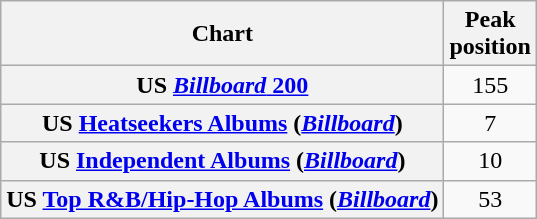<table class="wikitable plainrowheaders sortable" style="text-align:center;" border="1">
<tr>
<th scope="col">Chart</th>
<th scope="col">Peak<br>position</th>
</tr>
<tr>
<th scope="row">US <a href='#'><em>Billboard</em> 200</a></th>
<td>155</td>
</tr>
<tr>
<th scope="row">US <a href='#'>Heatseekers Albums</a> (<em><a href='#'>Billboard</a></em>)</th>
<td>7</td>
</tr>
<tr>
<th scope="row">US <a href='#'>Independent Albums</a> (<em><a href='#'>Billboard</a></em>)</th>
<td>10</td>
</tr>
<tr>
<th scope="row">US <a href='#'>Top R&B/Hip-Hop Albums</a> (<em><a href='#'>Billboard</a></em>)</th>
<td>53</td>
</tr>
</table>
